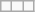<table class="wikitable">
<tr valign="top">
<td></td>
<td></td>
<td></td>
</tr>
</table>
